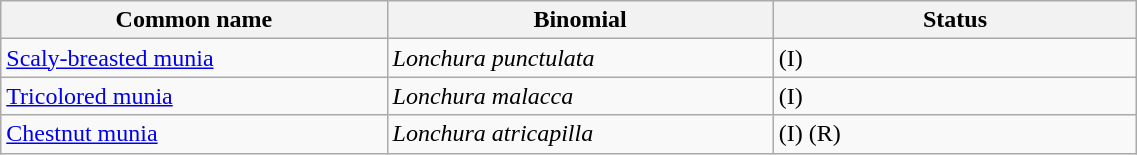<table width=60% class="wikitable">
<tr>
<th width=34%>Common name</th>
<th width=34%>Binomial</th>
<th width=32%>Status</th>
</tr>
<tr>
<td><a href='#'>Scaly-breasted munia</a></td>
<td><em>Lonchura punctulata</em></td>
<td>(I)</td>
</tr>
<tr>
<td><a href='#'>Tricolored munia</a></td>
<td><em>Lonchura malacca</em></td>
<td>(I)</td>
</tr>
<tr>
<td><a href='#'>Chestnut munia</a></td>
<td><em>Lonchura atricapilla</em></td>
<td>(I) (R)</td>
</tr>
</table>
